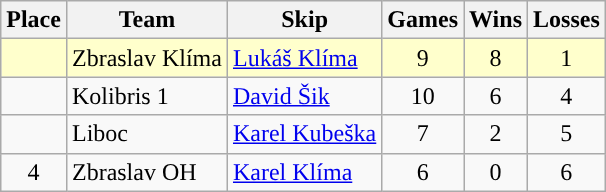<table class="wikitable" style="text-align:center;">
<tr>
<th>Place</th>
<th>Team</th>
<th>Skip</th>
<th>Games</th>
<th>Wins</th>
<th>Losses</th>
</tr>
<tr bgcolor=#ffc>
<td></td>
<td align=left>Zbraslav Klíma</td>
<td align=left><a href='#'>Lukáš Klíma</a></td>
<td>9</td>
<td>8</td>
<td>1</td>
</tr>
<tr>
<td></td>
<td align=left>Kolibris 1</td>
<td align=left><a href='#'>David Šik</a></td>
<td>10</td>
<td>6</td>
<td>4</td>
</tr>
<tr>
<td></td>
<td align=left>Liboc</td>
<td align=left><a href='#'>Karel Kubeška</a></td>
<td>7</td>
<td>2</td>
<td>5</td>
</tr>
<tr>
<td>4</td>
<td align=left>Zbraslav OH</td>
<td align=left><a href='#'>Karel Klíma</a></td>
<td>6</td>
<td>0</td>
<td>6</td>
</tr>
</table>
